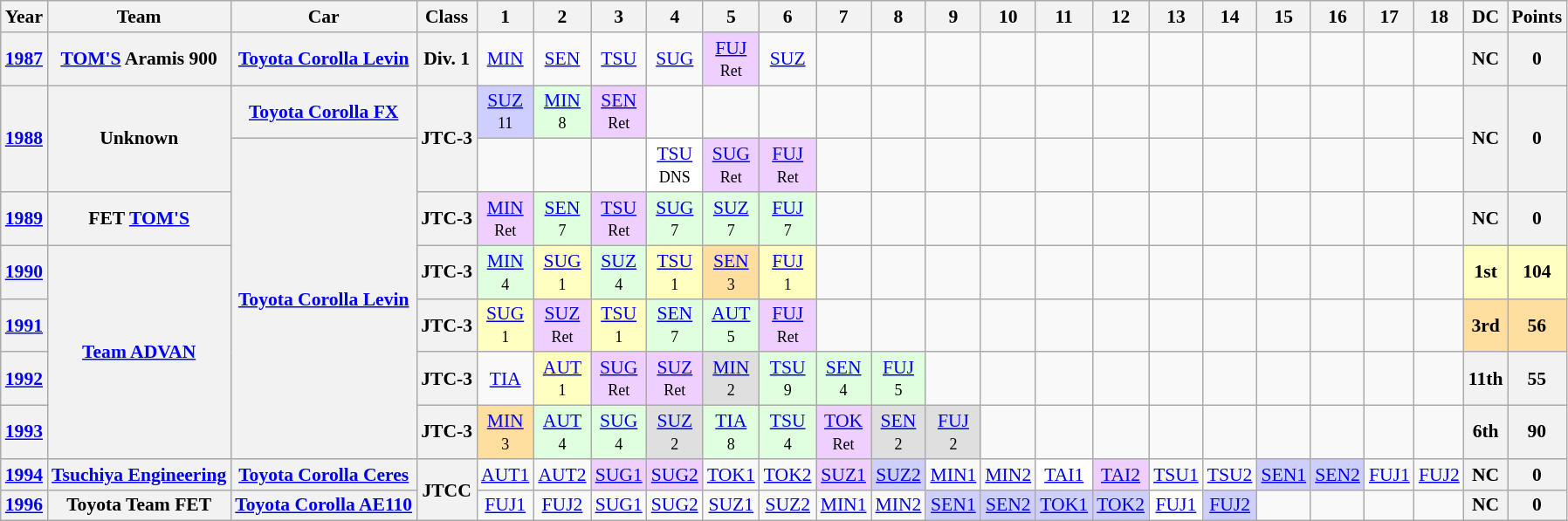<table class="wikitable" style="text-align:center; font-size:90%;">
<tr>
<th>Year</th>
<th>Team</th>
<th>Car</th>
<th>Class</th>
<th>1</th>
<th>2</th>
<th>3</th>
<th>4</th>
<th>5</th>
<th>6</th>
<th>7</th>
<th>8</th>
<th>9</th>
<th>10</th>
<th>11</th>
<th>12</th>
<th>13</th>
<th>14</th>
<th>15</th>
<th>16</th>
<th>17</th>
<th>18</th>
<th>DC</th>
<th>Points</th>
</tr>
<tr>
<th><a href='#'>1987</a></th>
<th><a href='#'>TOM'S</a> Aramis 900</th>
<th><a href='#'>Toyota Corolla Levin</a></th>
<th>Div. 1</th>
<td><a href='#'>MIN</a></td>
<td><a href='#'>SEN</a></td>
<td><a href='#'>TSU</a></td>
<td><a href='#'>SUG</a></td>
<td bgcolor="#efcfff"><a href='#'>FUJ</a><br><small>Ret</small></td>
<td><a href='#'>SUZ</a></td>
<td></td>
<td></td>
<td></td>
<td></td>
<td></td>
<td></td>
<td></td>
<td></td>
<td></td>
<td></td>
<td></td>
<td></td>
<th>NC</th>
<th>0</th>
</tr>
<tr>
<th rowspan="2"><a href='#'>1988</a></th>
<th rowspan="2">Unknown</th>
<th><a href='#'>Toyota Corolla FX</a></th>
<th rowspan="2">JTC-3</th>
<td bgcolor="#cfcfff"><a href='#'>SUZ</a><br><small>11</small></td>
<td bgcolor="#dfffdf"><a href='#'>MIN</a><br><small>8</small></td>
<td bgcolor="#efcfff"><a href='#'>SEN</a><br><small>Ret</small></td>
<td></td>
<td></td>
<td></td>
<td></td>
<td></td>
<td></td>
<td></td>
<td></td>
<td></td>
<td></td>
<td></td>
<td></td>
<td></td>
<td></td>
<td></td>
<th rowspan="2">NC</th>
<th rowspan="2">0</th>
</tr>
<tr>
<th rowspan="6"><a href='#'>Toyota Corolla Levin</a></th>
<td></td>
<td></td>
<td></td>
<td bgcolor="#ffffff"><a href='#'>TSU</a><br><small>DNS</small></td>
<td bgcolor="#efcfff"><a href='#'>SUG</a><br><small>Ret</small></td>
<td bgcolor="#efcfff"><a href='#'>FUJ</a><br><small>Ret</small></td>
<td></td>
<td></td>
<td></td>
<td></td>
<td></td>
<td></td>
<td></td>
<td></td>
<td></td>
<td></td>
<td></td>
<td></td>
</tr>
<tr>
<th><a href='#'>1989</a></th>
<th>FET <a href='#'>TOM'S</a></th>
<th>JTC-3</th>
<td bgcolor="#efcfff"><a href='#'>MIN</a><br><small>Ret</small></td>
<td bgcolor="#dfffdf"><a href='#'>SEN</a><br><small>7</small></td>
<td bgcolor="#efcfff"><a href='#'>TSU</a><br><small>Ret</small></td>
<td bgcolor="#dfffdf"><a href='#'>SUG</a><br><small>7</small></td>
<td bgcolor="#dfffdf"><a href='#'>SUZ</a><br><small>7</small></td>
<td bgcolor="#dfffdf"><a href='#'>FUJ</a><br><small>7</small></td>
<td></td>
<td></td>
<td></td>
<td></td>
<td></td>
<td></td>
<td></td>
<td></td>
<td></td>
<td></td>
<td></td>
<td></td>
<th>NC</th>
<th>0</th>
</tr>
<tr>
<th><a href='#'>1990</a></th>
<th rowspan="4"><a href='#'>Team ADVAN</a></th>
<th>JTC-3</th>
<td bgcolor="#dfffdf"><a href='#'>MIN</a><br><small>4</small></td>
<td bgcolor="#ffffbf"><a href='#'>SUG</a><br><small>1</small></td>
<td bgcolor="#dfffdf"><a href='#'>SUZ</a><br><small>4</small></td>
<td bgcolor="#ffffbf"><a href='#'>TSU</a><br><small>1</small></td>
<td bgcolor="#ffdf9f"><a href='#'>SEN</a><br><small>3</small></td>
<td bgcolor="#ffffbf"><a href='#'>FUJ</a><br><small>1</small></td>
<td></td>
<td></td>
<td></td>
<td></td>
<td></td>
<td></td>
<td></td>
<td></td>
<td></td>
<td></td>
<td></td>
<td></td>
<td bgcolor="#ffffbf"><strong>1st</strong></td>
<td bgcolor="#ffffbf"><strong>104</strong></td>
</tr>
<tr>
<th><a href='#'>1991</a></th>
<th>JTC-3</th>
<td bgcolor="#ffffbf"><a href='#'>SUG</a><br><small>1</small></td>
<td bgcolor="#efcfff"><a href='#'>SUZ</a><br><small>Ret</small></td>
<td bgcolor="#ffffbf"><a href='#'>TSU</a><br><small>1</small></td>
<td bgcolor="#dfffdf"><a href='#'>SEN</a><br><small>7</small></td>
<td bgcolor="#dfffdf"><a href='#'>AUT</a><br><small>5</small></td>
<td bgcolor="#efcfff"><a href='#'>FUJ</a><br><small>Ret</small></td>
<td></td>
<td></td>
<td></td>
<td></td>
<td></td>
<td></td>
<td></td>
<td></td>
<td></td>
<td></td>
<td></td>
<td></td>
<td bgcolor="#ffdf9f"><strong>3rd</strong></td>
<td bgcolor="#ffdf9f"><strong>56</strong></td>
</tr>
<tr>
<th><a href='#'>1992</a></th>
<th>JTC-3</th>
<td><a href='#'>TIA</a></td>
<td bgcolor="#ffffbf"><a href='#'>AUT</a><br><small>1</small></td>
<td bgcolor="#efcfff"><a href='#'>SUG</a><br><small>Ret</small></td>
<td bgcolor="#efcfff"><a href='#'>SUZ</a><br><small>Ret</small></td>
<td bgcolor="#dfdfdf"><a href='#'>MIN</a><br><small>2</small></td>
<td bgcolor="#dfffdf"><a href='#'>TSU</a><br><small>9</small></td>
<td bgcolor="#dfffdf"><a href='#'>SEN</a><br><small>4</small></td>
<td bgcolor="#dfffdf"><a href='#'>FUJ</a><br><small>5</small></td>
<td></td>
<td></td>
<td></td>
<td></td>
<td></td>
<td></td>
<td></td>
<td></td>
<td></td>
<td></td>
<th>11th</th>
<th>55</th>
</tr>
<tr>
<th><a href='#'>1993</a></th>
<th>JTC-3</th>
<td bgcolor="#ffdf9f"><a href='#'>MIN</a><br><small>3</small></td>
<td bgcolor="#dfffdf"><a href='#'>AUT</a><br><small>4</small></td>
<td bgcolor="#dfffdf"><a href='#'>SUG</a><br><small>4</small></td>
<td bgcolor="#dfdfdf"><a href='#'>SUZ</a><br><small>2</small></td>
<td bgcolor="#dfffdf"><a href='#'>TIA</a><br><small>8</small></td>
<td bgcolor="#dfffdf"><a href='#'>TSU</a><br><small>4</small></td>
<td bgcolor="#efcfff"><a href='#'>TOK</a><br><small>Ret</small></td>
<td bgcolor="#dfdfdf"><a href='#'>SEN</a><br><small>2</small></td>
<td bgcolor="#dfdfdf"><a href='#'>FUJ</a><br><small>2</small></td>
<td></td>
<td></td>
<td></td>
<td></td>
<td></td>
<td></td>
<td></td>
<td></td>
<td></td>
<th>6th</th>
<th>90</th>
</tr>
<tr>
<th><a href='#'>1994</a></th>
<th><a href='#'>Tsuchiya Engineering</a></th>
<th><a href='#'>Toyota Corolla Ceres</a></th>
<th rowspan="2">JTCC</th>
<td><a href='#'>AUT1</a></td>
<td><a href='#'>AUT2</a></td>
<td bgcolor="#efcfff"><a href='#'>SUG1</a><br></td>
<td bgcolor="#efcfff"><a href='#'>SUG2</a><br></td>
<td><a href='#'>TOK1</a></td>
<td><a href='#'>TOK2</a></td>
<td bgcolor="#efcfff"><a href='#'>SUZ1</a><br></td>
<td bgcolor="#cfcfff"><a href='#'>SUZ2</a><br></td>
<td><a href='#'>MIN1</a></td>
<td><a href='#'>MIN2</a></td>
<td bgcolor="#ffffff"><a href='#'>TAI1</a><br></td>
<td bgcolor="#efcfff"><a href='#'>TAI2</a><br></td>
<td><a href='#'>TSU1</a></td>
<td><a href='#'>TSU2</a></td>
<td bgcolor="#cfcfff"><a href='#'>SEN1</a><br></td>
<td bgcolor="#cfcfff"><a href='#'>SEN2</a><br></td>
<td><a href='#'>FUJ1</a></td>
<td><a href='#'>FUJ2</a></td>
<th>NC</th>
<th>0</th>
</tr>
<tr>
<th><a href='#'>1996</a></th>
<th>Toyota Team FET</th>
<th><a href='#'>Toyota Corolla AE110</a></th>
<td><a href='#'>FUJ1</a></td>
<td><a href='#'>FUJ2</a></td>
<td><a href='#'>SUG1</a></td>
<td><a href='#'>SUG2</a></td>
<td><a href='#'>SUZ1</a></td>
<td><a href='#'>SUZ2</a></td>
<td><a href='#'>MIN1</a></td>
<td><a href='#'>MIN2</a></td>
<td bgcolor="#cfcfff"><a href='#'>SEN1</a><br></td>
<td bgcolor="#cfcfff"><a href='#'>SEN2</a><br></td>
<td bgcolor="#cfcfff"><a href='#'>TOK1</a><br></td>
<td bgcolor="#cfcfff"><a href='#'>TOK2</a><br></td>
<td bgcolor="#ffffff"><a href='#'>FUJ1</a><br></td>
<td bgcolor="#cfcfff"><a href='#'>FUJ2</a><br></td>
<td></td>
<td></td>
<td></td>
<td></td>
<th>NC</th>
<th>0</th>
</tr>
</table>
